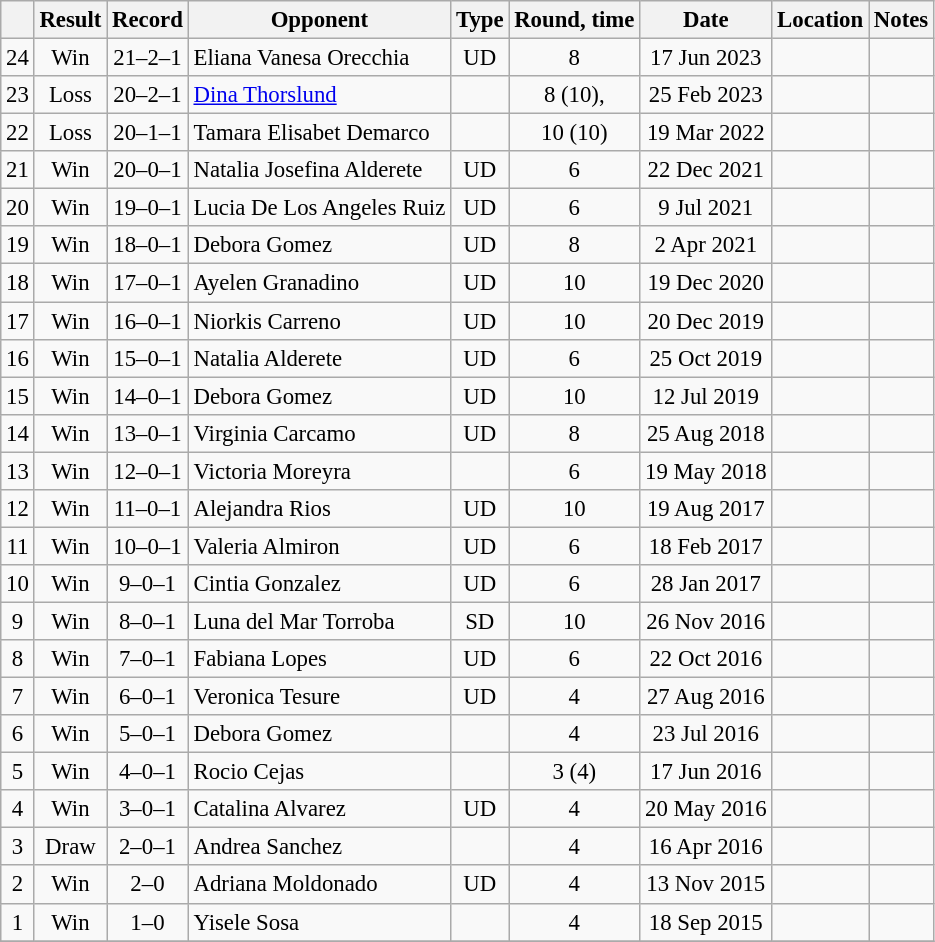<table class="wikitable" style="text-align:center; font-size:95%">
<tr>
<th></th>
<th>Result</th>
<th>Record</th>
<th>Opponent</th>
<th>Type</th>
<th>Round, time</th>
<th>Date</th>
<th>Location</th>
<th>Notes</th>
</tr>
<tr>
<td>24</td>
<td>Win</td>
<td>21–2–1</td>
<td align=left> Eliana Vanesa Orecchia</td>
<td>UD</td>
<td>8</td>
<td>17 Jun 2023</td>
<td align=left></td>
<td></td>
</tr>
<tr>
<td>23</td>
<td>Loss</td>
<td>20–2–1</td>
<td align=left> <a href='#'>Dina Thorslund</a></td>
<td></td>
<td>8 (10), </td>
<td>25 Feb 2023</td>
<td align=left></td>
<td align=left></td>
</tr>
<tr>
<td>22</td>
<td>Loss</td>
<td>20–1–1</td>
<td align=left> Tamara Elisabet Demarco</td>
<td></td>
<td>10 (10)</td>
<td>19 Mar 2022</td>
<td align=left></td>
<td></td>
</tr>
<tr>
<td>21</td>
<td>Win</td>
<td>20–0–1</td>
<td align=left> Natalia Josefina Alderete</td>
<td>UD</td>
<td>6</td>
<td>22 Dec 2021</td>
<td align=left></td>
<td></td>
</tr>
<tr>
<td>20</td>
<td>Win</td>
<td>19–0–1</td>
<td align=left> Lucia De Los Angeles Ruiz</td>
<td>UD</td>
<td>6</td>
<td>9 Jul 2021</td>
<td align=left></td>
<td></td>
</tr>
<tr>
<td>19</td>
<td>Win</td>
<td>18–0–1</td>
<td align=left> Debora Gomez</td>
<td>UD</td>
<td>8</td>
<td>2 Apr 2021</td>
<td align=left></td>
<td></td>
</tr>
<tr>
<td>18</td>
<td>Win</td>
<td>17–0–1</td>
<td align=left> Ayelen Granadino</td>
<td>UD</td>
<td>10</td>
<td>19 Dec 2020</td>
<td align=left></td>
<td align=left></td>
</tr>
<tr>
<td>17</td>
<td>Win</td>
<td>16–0–1</td>
<td align=left> Niorkis Carreno</td>
<td>UD</td>
<td>10</td>
<td>20 Dec 2019</td>
<td align=left></td>
<td align=left></td>
</tr>
<tr>
<td>16</td>
<td>Win</td>
<td>15–0–1</td>
<td align=left> Natalia Alderete</td>
<td>UD</td>
<td>6</td>
<td>25 Oct 2019</td>
<td align=left></td>
<td></td>
</tr>
<tr>
<td>15</td>
<td>Win</td>
<td>14–0–1</td>
<td align=left> Debora Gomez</td>
<td>UD</td>
<td>10</td>
<td>12 Jul 2019</td>
<td align=left></td>
<td align=left></td>
</tr>
<tr>
<td>14</td>
<td>Win</td>
<td>13–0–1</td>
<td align=left> Virginia Carcamo</td>
<td>UD</td>
<td>8</td>
<td>25 Aug 2018</td>
<td align=left></td>
<td></td>
</tr>
<tr>
<td>13</td>
<td>Win</td>
<td>12–0–1</td>
<td align=left> Victoria Moreyra</td>
<td></td>
<td>6</td>
<td>19 May 2018</td>
<td align=left></td>
<td></td>
</tr>
<tr>
<td>12</td>
<td>Win</td>
<td>11–0–1</td>
<td align=left> Alejandra Rios</td>
<td>UD</td>
<td>10</td>
<td>19 Aug 2017</td>
<td align=left></td>
<td align=left></td>
</tr>
<tr>
<td>11</td>
<td>Win</td>
<td>10–0–1</td>
<td align=left> Valeria Almiron</td>
<td>UD</td>
<td>6</td>
<td>18 Feb 2017</td>
<td align=left></td>
<td></td>
</tr>
<tr>
<td>10</td>
<td>Win</td>
<td>9–0–1</td>
<td align=left> Cintia Gonzalez</td>
<td>UD</td>
<td>6</td>
<td>28 Jan 2017</td>
<td align=left></td>
<td></td>
</tr>
<tr>
<td>9</td>
<td>Win</td>
<td>8–0–1</td>
<td align=left> Luna del Mar Torroba</td>
<td>SD</td>
<td>10</td>
<td>26 Nov 2016</td>
<td align=left></td>
<td align=left></td>
</tr>
<tr>
<td>8</td>
<td>Win</td>
<td>7–0–1</td>
<td align=left> Fabiana Lopes</td>
<td>UD</td>
<td>6</td>
<td>22 Oct 2016</td>
<td align=left></td>
<td></td>
</tr>
<tr>
<td>7</td>
<td>Win</td>
<td>6–0–1</td>
<td align=left> Veronica Tesure</td>
<td>UD</td>
<td>4</td>
<td>27 Aug 2016</td>
<td align=left></td>
<td></td>
</tr>
<tr>
<td>6</td>
<td>Win</td>
<td>5–0–1</td>
<td align=left> Debora Gomez</td>
<td></td>
<td>4</td>
<td>23 Jul 2016</td>
<td align=left></td>
<td></td>
</tr>
<tr>
<td>5</td>
<td>Win</td>
<td>4–0–1</td>
<td align=left> Rocio Cejas</td>
<td></td>
<td>3 (4)</td>
<td>17 Jun 2016</td>
<td align=left></td>
<td></td>
</tr>
<tr>
<td>4</td>
<td>Win</td>
<td>3–0–1</td>
<td align=left> Catalina Alvarez</td>
<td>UD</td>
<td>4</td>
<td>20 May 2016</td>
<td align=left></td>
<td></td>
</tr>
<tr>
<td>3</td>
<td>Draw</td>
<td>2–0–1</td>
<td align=left> Andrea Sanchez</td>
<td></td>
<td>4</td>
<td>16 Apr 2016</td>
<td align=left></td>
<td></td>
</tr>
<tr>
<td>2</td>
<td>Win</td>
<td>2–0</td>
<td align=left> Adriana Moldonado</td>
<td>UD</td>
<td>4</td>
<td>13 Nov 2015</td>
<td align=left></td>
<td></td>
</tr>
<tr>
<td>1</td>
<td>Win</td>
<td>1–0</td>
<td align=left> Yisele Sosa</td>
<td></td>
<td>4</td>
<td>18 Sep 2015</td>
<td align=left></td>
<td></td>
</tr>
<tr>
</tr>
</table>
